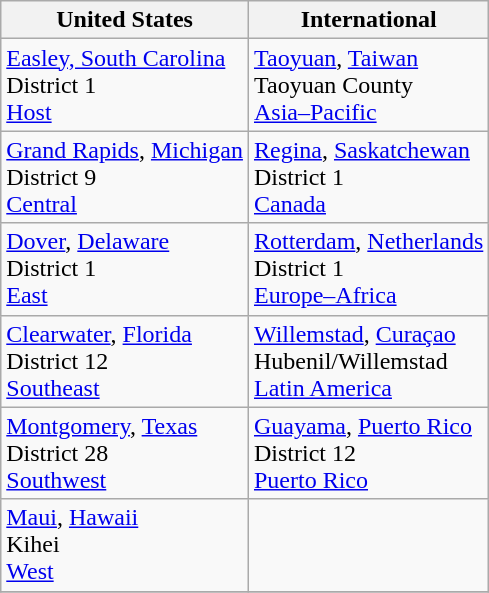<table class="wikitable">
<tr>
<th>United States</th>
<th>International</th>
</tr>
<tr>
<td> <a href='#'>Easley, South Carolina</a><br>District 1<br><a href='#'>Host</a></td>
<td> <a href='#'>Taoyuan</a>, <a href='#'>Taiwan</a><br> Taoyuan County <br><a href='#'>Asia–Pacific</a></td>
</tr>
<tr>
<td> <a href='#'>Grand Rapids</a>, <a href='#'>Michigan</a><br>District 9<br><a href='#'>Central</a></td>
<td> <a href='#'>Regina</a>, <a href='#'>Saskatchewan</a><br>District 1<br><a href='#'>Canada</a></td>
</tr>
<tr>
<td> <a href='#'>Dover</a>, <a href='#'>Delaware</a><br>District 1<br><a href='#'>East</a></td>
<td> <a href='#'>Rotterdam</a>, <a href='#'>Netherlands</a><br>District 1<br><a href='#'>Europe–Africa</a></td>
</tr>
<tr>
<td> <a href='#'>Clearwater</a>, <a href='#'>Florida</a><br> District 12 <br><a href='#'>Southeast</a></td>
<td> <a href='#'>Willemstad</a>, <a href='#'>Curaçao</a><br>Hubenil/Willemstad<br><a href='#'>Latin America</a></td>
</tr>
<tr>
<td> <a href='#'>Montgomery</a>, <a href='#'>Texas</a><br>District 28<br><a href='#'>Southwest</a></td>
<td> <a href='#'>Guayama</a>, <a href='#'>Puerto Rico</a><br>District 12<br><a href='#'>Puerto Rico</a></td>
</tr>
<tr>
<td> <a href='#'>Maui</a>,  <a href='#'>Hawaii</a><br>Kihei<br><a href='#'>West</a></td>
<td></td>
</tr>
<tr>
</tr>
</table>
